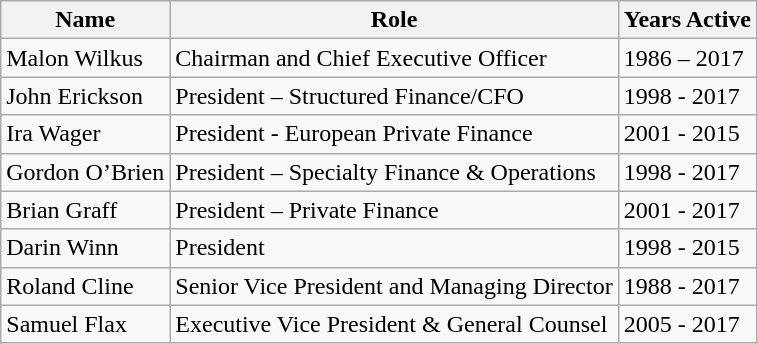<table class="wikitable">
<tr>
<th>Name</th>
<th>Role</th>
<th>Years Active</th>
</tr>
<tr>
<td>Malon Wilkus</td>
<td>Chairman and Chief Executive Officer</td>
<td>1986 – 2017</td>
</tr>
<tr>
<td>John Erickson</td>
<td>President – Structured Finance/CFO</td>
<td>1998 - 2017</td>
</tr>
<tr>
<td>Ira Wager</td>
<td>President - European Private Finance</td>
<td>2001 - 2015</td>
</tr>
<tr>
<td>Gordon O’Brien</td>
<td>President – Specialty Finance & Operations</td>
<td>1998 - 2017</td>
</tr>
<tr>
<td>Brian Graff</td>
<td>President – Private Finance</td>
<td>2001 - 2017 </td>
</tr>
<tr>
<td>Darin Winn</td>
<td>President</td>
<td>1998 - 2015</td>
</tr>
<tr>
<td>Roland Cline</td>
<td>Senior Vice President and Managing Director</td>
<td>1988 - 2017</td>
</tr>
<tr>
<td>Samuel Flax</td>
<td>Executive Vice President & General Counsel</td>
<td>2005 - 2017</td>
</tr>
</table>
